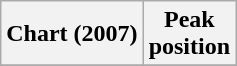<table class="wikitable plainrowheaders" style="text-align:center;">
<tr>
<th>Chart (2007)</th>
<th>Peak<br>position</th>
</tr>
<tr>
</tr>
</table>
